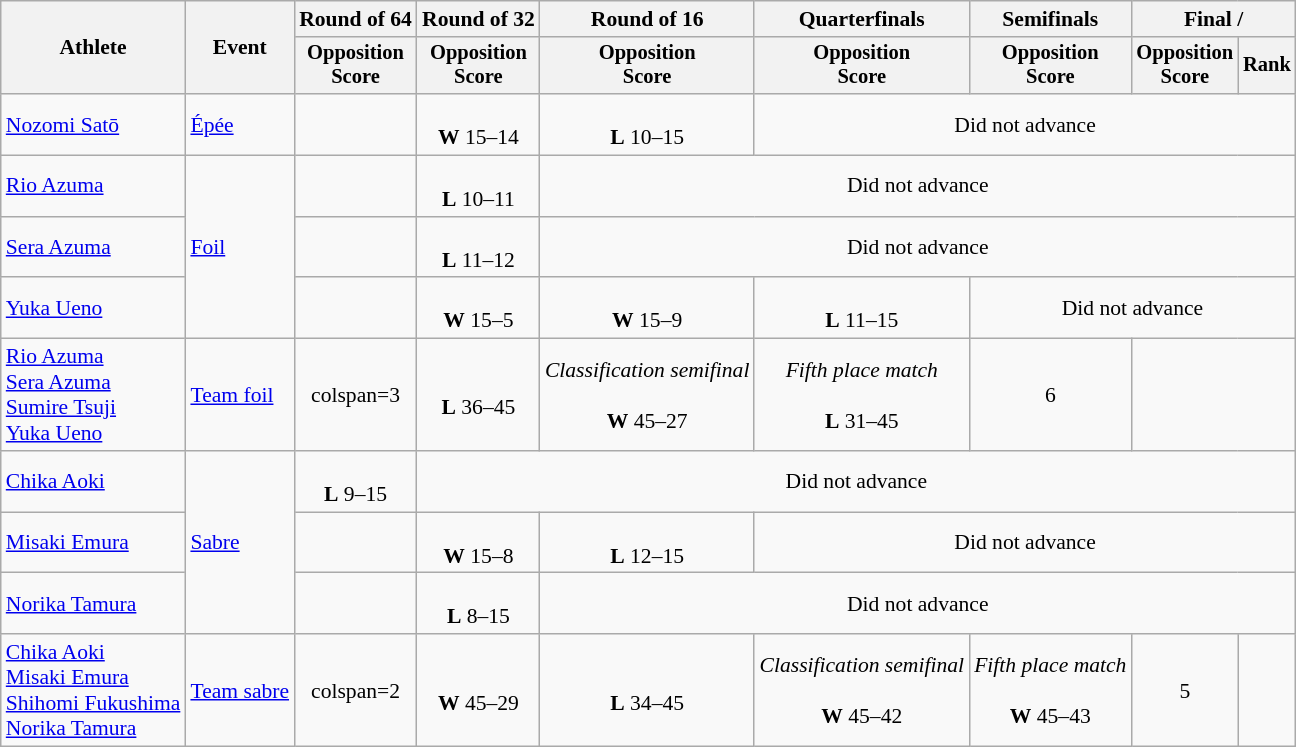<table class="wikitable" style="font-size:90%">
<tr>
<th rowspan="2">Athlete</th>
<th rowspan="2">Event</th>
<th>Round of 64</th>
<th>Round of 32</th>
<th>Round of 16</th>
<th>Quarterfinals</th>
<th>Semifinals</th>
<th colspan=2>Final / </th>
</tr>
<tr style="font-size:95%">
<th>Opposition <br> Score</th>
<th>Opposition <br> Score</th>
<th>Opposition <br> Score</th>
<th>Opposition <br> Score</th>
<th>Opposition <br> Score</th>
<th>Opposition <br> Score</th>
<th>Rank</th>
</tr>
<tr align=center>
<td align=left><a href='#'>Nozomi Satō</a></td>
<td align=left><a href='#'>Épée</a></td>
<td></td>
<td><br><strong>W</strong> 15–14</td>
<td><br><strong>L</strong> 10–15</td>
<td colspan=4>Did not advance</td>
</tr>
<tr align=center>
<td align=left><a href='#'>Rio Azuma</a></td>
<td align=left rowspan=3><a href='#'>Foil</a></td>
<td></td>
<td><br><strong>L</strong> 10–11</td>
<td colspan=5>Did not advance</td>
</tr>
<tr align=center>
<td align=left><a href='#'>Sera Azuma</a></td>
<td></td>
<td><br><strong>L</strong> 11–12</td>
<td colspan=5>Did not advance</td>
</tr>
<tr align=center>
<td align=left><a href='#'>Yuka Ueno</a></td>
<td></td>
<td><br><strong>W</strong> 15–5</td>
<td><br><strong>W</strong> 15–9</td>
<td><br><strong>L</strong> 11–15</td>
<td colspan=3>Did not advance</td>
</tr>
<tr align=center>
<td align=left><a href='#'>Rio Azuma</a><br><a href='#'>Sera Azuma</a><br><a href='#'>Sumire Tsuji</a><br><a href='#'>Yuka Ueno</a></td>
<td align=left><a href='#'>Team foil</a></td>
<td>colspan=3 </td>
<td><br><strong>L</strong> 36–45</td>
<td><em>Classification semifinal</em><br><br><strong>W</strong> 45–27</td>
<td><em>Fifth place match</em><br><br><strong>L</strong> 31–45</td>
<td>6</td>
</tr>
<tr align=center>
<td align=left><a href='#'>Chika Aoki</a></td>
<td align=left rowspan=3><a href='#'>Sabre</a></td>
<td><br><strong>L</strong> 9–15</td>
<td colspan=6>Did not advance</td>
</tr>
<tr align=center>
<td align=left><a href='#'>Misaki Emura</a></td>
<td></td>
<td><br><strong>W</strong> 15–8</td>
<td><br><strong>L</strong> 12–15</td>
<td colspan=4>Did not advance</td>
</tr>
<tr align=center>
<td align=left><a href='#'>Norika Tamura</a></td>
<td></td>
<td><br><strong>L</strong> 8–15</td>
<td colspan=5>Did not advance</td>
</tr>
<tr align=center>
<td align=left><a href='#'>Chika Aoki</a><br><a href='#'>Misaki Emura</a><br><a href='#'>Shihomi Fukushima</a><br><a href='#'>Norika Tamura</a></td>
<td align=left><a href='#'>Team sabre</a></td>
<td>colspan=2 </td>
<td><br><strong>W</strong> 45–29</td>
<td><br><strong>L</strong> 34–45</td>
<td><em>Classification semifinal</em><br><br><strong>W</strong> 45–42</td>
<td><em>Fifth place match</em><br><br><strong>W</strong> 45–43</td>
<td>5</td>
</tr>
</table>
